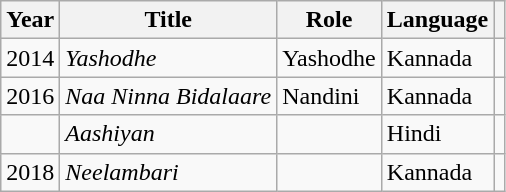<table class="wikitable">
<tr>
<th>Year</th>
<th>Title</th>
<th>Role</th>
<th>Language</th>
<th></th>
</tr>
<tr>
<td>2014</td>
<td><em>Yashodhe </em></td>
<td>Yashodhe</td>
<td>Kannada</td>
<td style="text-align:center;"></td>
</tr>
<tr>
<td>2016</td>
<td><em> Naa Ninna Bidalaare </em></td>
<td>Nandini</td>
<td>Kannada</td>
<td style="text-align:center;"></td>
</tr>
<tr>
<td></td>
<td><em>Aashiyan </em></td>
<td></td>
<td>Hindi</td>
<td style="text-align:center;"></td>
</tr>
<tr>
<td style="text-align:center;">2018</td>
<td><em>Neelambari </em></td>
<td></td>
<td>Kannada</td>
<td style="text-align:center;"></td>
</tr>
</table>
